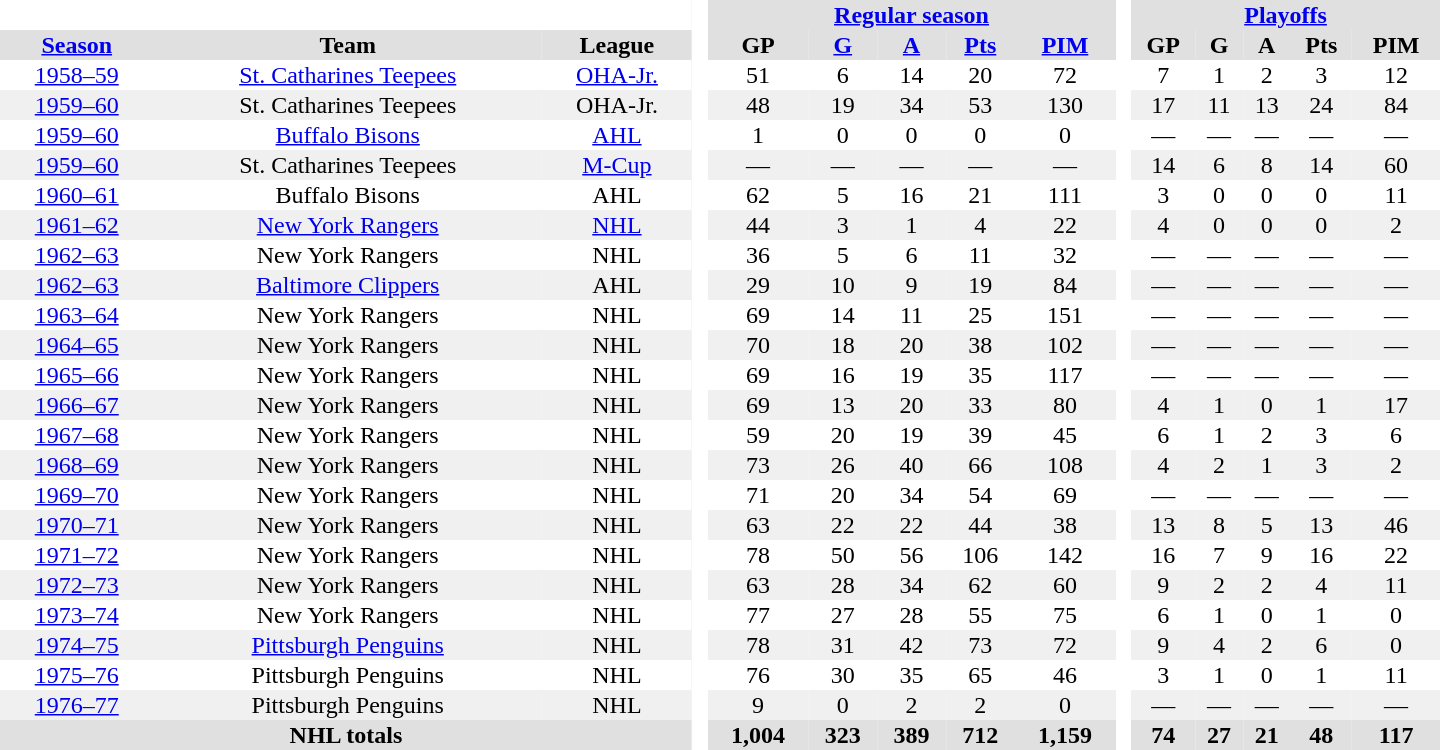<table border="0" cellpadding="1" cellspacing="0" style="text-align:center; width:60em">
<tr bgcolor="#e0e0e0">
<th colspan="3" bgcolor="#ffffff"> </th>
<th rowspan="99" bgcolor="#ffffff"> </th>
<th colspan="5"><a href='#'>Regular season</a></th>
<th rowspan="99" bgcolor="#ffffff"> </th>
<th colspan="5"><a href='#'>Playoffs</a></th>
</tr>
<tr bgcolor="#e0e0e0">
<th><a href='#'>Season</a></th>
<th>Team</th>
<th>League</th>
<th>GP</th>
<th><a href='#'>G</a></th>
<th><a href='#'>A</a></th>
<th><a href='#'>Pts</a></th>
<th><a href='#'>PIM</a></th>
<th>GP</th>
<th>G</th>
<th>A</th>
<th>Pts</th>
<th>PIM</th>
</tr>
<tr>
<td><a href='#'>1958–59</a></td>
<td><a href='#'>St. Catharines Teepees</a></td>
<td><a href='#'>OHA-Jr.</a></td>
<td>51</td>
<td>6</td>
<td>14</td>
<td>20</td>
<td>72</td>
<td>7</td>
<td>1</td>
<td>2</td>
<td>3</td>
<td>12</td>
</tr>
<tr bgcolor="#f0f0f0">
<td><a href='#'>1959–60</a></td>
<td>St. Catharines Teepees</td>
<td>OHA-Jr.</td>
<td>48</td>
<td>19</td>
<td>34</td>
<td>53</td>
<td>130</td>
<td>17</td>
<td>11</td>
<td>13</td>
<td>24</td>
<td>84</td>
</tr>
<tr>
<td><a href='#'>1959–60</a></td>
<td><a href='#'>Buffalo Bisons</a></td>
<td><a href='#'>AHL</a></td>
<td>1</td>
<td>0</td>
<td>0</td>
<td>0</td>
<td>0</td>
<td>—</td>
<td>—</td>
<td>—</td>
<td>—</td>
<td>—</td>
</tr>
<tr bgcolor="#f0f0f0">
<td><a href='#'>1959–60</a></td>
<td>St. Catharines Teepees</td>
<td><a href='#'>M-Cup</a></td>
<td>—</td>
<td>—</td>
<td>—</td>
<td>—</td>
<td>—</td>
<td>14</td>
<td>6</td>
<td>8</td>
<td>14</td>
<td>60</td>
</tr>
<tr>
<td><a href='#'>1960–61</a></td>
<td>Buffalo Bisons</td>
<td>AHL</td>
<td>62</td>
<td>5</td>
<td>16</td>
<td>21</td>
<td>111</td>
<td>3</td>
<td>0</td>
<td>0</td>
<td>0</td>
<td>11</td>
</tr>
<tr bgcolor="#f0f0f0">
<td><a href='#'>1961–62</a></td>
<td><a href='#'>New York Rangers</a></td>
<td><a href='#'>NHL</a></td>
<td>44</td>
<td>3</td>
<td>1</td>
<td>4</td>
<td>22</td>
<td>4</td>
<td>0</td>
<td>0</td>
<td>0</td>
<td>2</td>
</tr>
<tr>
<td><a href='#'>1962–63</a></td>
<td>New York Rangers</td>
<td>NHL</td>
<td>36</td>
<td>5</td>
<td>6</td>
<td>11</td>
<td>32</td>
<td>—</td>
<td>—</td>
<td>—</td>
<td>—</td>
<td>—</td>
</tr>
<tr bgcolor="#f0f0f0">
<td><a href='#'>1962–63</a></td>
<td><a href='#'>Baltimore Clippers</a></td>
<td>AHL</td>
<td>29</td>
<td>10</td>
<td>9</td>
<td>19</td>
<td>84</td>
<td>—</td>
<td>—</td>
<td>—</td>
<td>—</td>
<td>—</td>
</tr>
<tr>
<td><a href='#'>1963–64</a></td>
<td>New York Rangers</td>
<td>NHL</td>
<td>69</td>
<td>14</td>
<td>11</td>
<td>25</td>
<td>151</td>
<td>—</td>
<td>—</td>
<td>—</td>
<td>—</td>
<td>—</td>
</tr>
<tr bgcolor="#f0f0f0">
<td><a href='#'>1964–65</a></td>
<td>New York Rangers</td>
<td>NHL</td>
<td>70</td>
<td>18</td>
<td>20</td>
<td>38</td>
<td>102</td>
<td>—</td>
<td>—</td>
<td>—</td>
<td>—</td>
<td>—</td>
</tr>
<tr>
<td><a href='#'>1965–66</a></td>
<td>New York Rangers</td>
<td>NHL</td>
<td>69</td>
<td>16</td>
<td>19</td>
<td>35</td>
<td>117</td>
<td>—</td>
<td>—</td>
<td>—</td>
<td>—</td>
<td>—</td>
</tr>
<tr bgcolor="#f0f0f0">
<td><a href='#'>1966–67</a></td>
<td>New York Rangers</td>
<td>NHL</td>
<td>69</td>
<td>13</td>
<td>20</td>
<td>33</td>
<td>80</td>
<td>4</td>
<td>1</td>
<td>0</td>
<td>1</td>
<td>17</td>
</tr>
<tr>
<td><a href='#'>1967–68</a></td>
<td>New York Rangers</td>
<td>NHL</td>
<td>59</td>
<td>20</td>
<td>19</td>
<td>39</td>
<td>45</td>
<td>6</td>
<td>1</td>
<td>2</td>
<td>3</td>
<td>6</td>
</tr>
<tr bgcolor="#f0f0f0">
<td><a href='#'>1968–69</a></td>
<td>New York Rangers</td>
<td>NHL</td>
<td>73</td>
<td>26</td>
<td>40</td>
<td>66</td>
<td>108</td>
<td>4</td>
<td>2</td>
<td>1</td>
<td>3</td>
<td>2</td>
</tr>
<tr>
<td><a href='#'>1969–70</a></td>
<td>New York Rangers</td>
<td>NHL</td>
<td>71</td>
<td>20</td>
<td>34</td>
<td>54</td>
<td>69</td>
<td>—</td>
<td>—</td>
<td>—</td>
<td>—</td>
<td>—</td>
</tr>
<tr bgcolor="#f0f0f0">
<td><a href='#'>1970–71</a></td>
<td>New York Rangers</td>
<td>NHL</td>
<td>63</td>
<td>22</td>
<td>22</td>
<td>44</td>
<td>38</td>
<td>13</td>
<td>8</td>
<td>5</td>
<td>13</td>
<td>46</td>
</tr>
<tr>
<td><a href='#'>1971–72</a></td>
<td>New York Rangers</td>
<td>NHL</td>
<td>78</td>
<td>50</td>
<td>56</td>
<td>106</td>
<td>142</td>
<td>16</td>
<td>7</td>
<td>9</td>
<td>16</td>
<td>22</td>
</tr>
<tr bgcolor="#f0f0f0">
<td><a href='#'>1972–73</a></td>
<td>New York Rangers</td>
<td>NHL</td>
<td>63</td>
<td>28</td>
<td>34</td>
<td>62</td>
<td>60</td>
<td>9</td>
<td>2</td>
<td>2</td>
<td>4</td>
<td>11</td>
</tr>
<tr>
<td><a href='#'>1973–74</a></td>
<td>New York Rangers</td>
<td>NHL</td>
<td>77</td>
<td>27</td>
<td>28</td>
<td>55</td>
<td>75</td>
<td>6</td>
<td>1</td>
<td>0</td>
<td>1</td>
<td>0</td>
</tr>
<tr bgcolor="#f0f0f0">
<td><a href='#'>1974–75</a></td>
<td><a href='#'>Pittsburgh Penguins</a></td>
<td>NHL</td>
<td>78</td>
<td>31</td>
<td>42</td>
<td>73</td>
<td>72</td>
<td>9</td>
<td>4</td>
<td>2</td>
<td>6</td>
<td>0</td>
</tr>
<tr>
<td><a href='#'>1975–76</a></td>
<td>Pittsburgh Penguins</td>
<td>NHL</td>
<td>76</td>
<td>30</td>
<td>35</td>
<td>65</td>
<td>46</td>
<td>3</td>
<td>1</td>
<td>0</td>
<td>1</td>
<td>11</td>
</tr>
<tr bgcolor="#f0f0f0">
<td><a href='#'>1976–77</a></td>
<td>Pittsburgh Penguins</td>
<td>NHL</td>
<td>9</td>
<td>0</td>
<td>2</td>
<td>2</td>
<td>0</td>
<td>—</td>
<td>—</td>
<td>—</td>
<td>—</td>
<td>—</td>
</tr>
<tr bgcolor="#e0e0e0">
<th colspan="3">NHL totals</th>
<th>1,004</th>
<th>323</th>
<th>389</th>
<th>712</th>
<th>1,159</th>
<th>74</th>
<th>27</th>
<th>21</th>
<th>48</th>
<th>117</th>
</tr>
</table>
